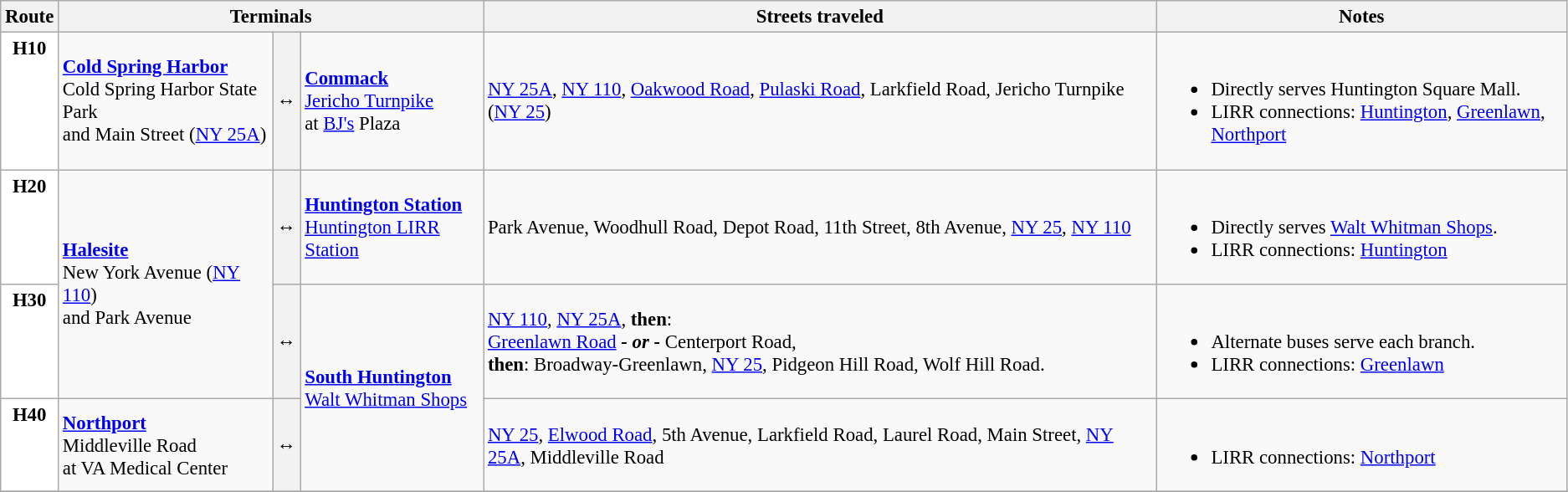<table class=wikitable style="font-size: 95%;">
<tr>
<th>Route</th>
<th colspan=3>Terminals</th>
<th>Streets traveled</th>
<th>Notes</th>
</tr>
<tr>
<td style="background:white; color:black" align="center" valign=top><div><strong>H10</strong></div> </td>
<td><strong><a href='#'>Cold Spring Harbor</a></strong><br>Cold Spring Harbor State Park<br>and Main Street (<a href='#'>NY 25A</a>)</td>
<th><span>↔</span></th>
<td><strong><a href='#'>Commack</a></strong><br><a href='#'>Jericho Turnpike</a><br>at <a href='#'>BJ's</a> Plaza</td>
<td><a href='#'>NY 25A</a>, <a href='#'>NY 110</a>, <a href='#'>Oakwood Road</a>, <a href='#'>Pulaski Road</a>, Larkfield Road, Jericho Turnpike (<a href='#'>NY 25</a>)</td>
<td><br><ul><li>Directly serves Huntington Square Mall.</li><li>LIRR connections: <a href='#'>Huntington</a>, <a href='#'>Greenlawn</a>, <a href='#'>Northport</a></li></ul></td>
</tr>
<tr>
<td style="background:white; color:black" align="center" valign=top><div><strong>H20</strong></div> </td>
<td rowspan=2><strong><a href='#'>Halesite</a></strong><br>New York Avenue (<a href='#'>NY 110</a>)<br>and Park Avenue</td>
<th><span>↔</span></th>
<td><strong><a href='#'>Huntington Station</a></strong><br><a href='#'>Huntington LIRR Station</a></td>
<td>Park Avenue, Woodhull Road, Depot Road, 11th Street, 8th Avenue, <a href='#'>NY 25</a>, <a href='#'>NY 110</a></td>
<td><br><ul><li>Directly serves <a href='#'>Walt Whitman Shops</a>.</li><li>LIRR connections: <a href='#'>Huntington</a></li></ul></td>
</tr>
<tr>
<td style="background:white; color:black" align="center" valign=top><div><strong>H30</strong></div> </td>
<th><span>↔</span></th>
<td rowspan=2><strong><a href='#'>South Huntington</a></strong><br><a href='#'>Walt Whitman Shops</a></td>
<td><a href='#'>NY 110</a>, <a href='#'>NY 25A</a>, <strong>then</strong>:<br> <a href='#'>Greenlawn Road</a> <strong><em>- or -</em></strong> Centerport Road,<br><strong>then</strong>: Broadway-Greenlawn, <a href='#'>NY 25</a>, Pidgeon Hill Road, Wolf Hill Road.</td>
<td><br><ul><li>Alternate buses serve each branch.</li><li>LIRR connections: <a href='#'>Greenlawn</a></li></ul></td>
</tr>
<tr>
<td style="background:white; color:black" align="center" valign=top><div><strong>H40</strong></div></td>
<td><strong><a href='#'>Northport</a><br></strong>Middleville Road<br>at VA Medical Center</td>
<th><span>↔</span></th>
<td><a href='#'>NY 25</a>, <a href='#'>Elwood Road</a>, 5th Avenue, Larkfield Road, Laurel Road, Main Street, <a href='#'>NY 25A</a>, Middleville Road</td>
<td><br><ul><li>LIRR connections: <a href='#'>Northport</a></li></ul></td>
</tr>
<tr>
</tr>
</table>
